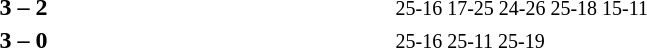<table>
<tr>
<th width=200></th>
<th width=80></th>
<th width=200></th>
<th width=220></th>
</tr>
<tr>
<td align=right><strong></strong></td>
<td align=center><strong>3 – 2</strong></td>
<td></td>
<td><small>25-16 17-25 24-26 25-18 15-11</small></td>
</tr>
<tr>
<td align=right><strong></strong></td>
<td align=center><strong>3 – 0</strong></td>
<td></td>
<td><small>25-16 25-11 25-19</small></td>
</tr>
</table>
